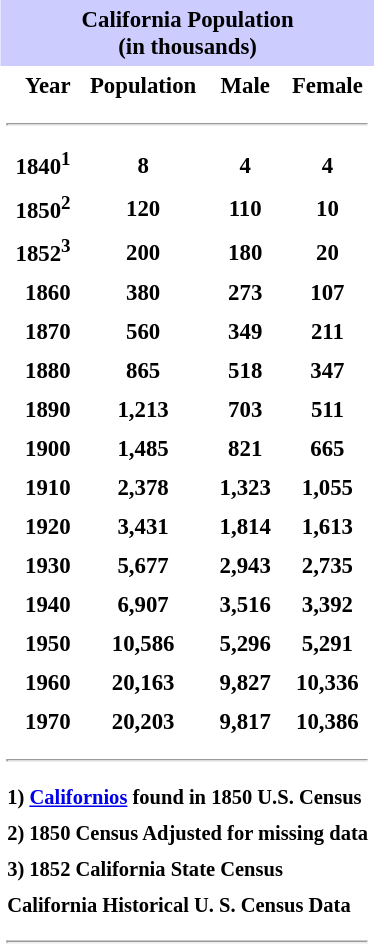<table class="toccolours" style="float:right; margin:0 0 1em 1em; font-size:95%; align:right" cellspacing="0" cellpadding="4">
<tr>
<th colspan="4" style="background:#ccf; text-align:center;">California Population <br> (in thousands)<br></th>
</tr>
<tr>
<th align="right">Year</th>
<th>Population</th>
<th>Male</th>
<th>Female</th>
</tr>
<tr>
<td colspan="4"><hr></td>
</tr>
<tr>
<th align="right">1840<sup>1</sup></th>
<th>8</th>
<th>4</th>
<th>4</th>
</tr>
<tr>
<th align="right">1850<sup>2</sup></th>
<th>120</th>
<th>110</th>
<th>10</th>
</tr>
<tr>
<th align="right">1852<sup>3</sup></th>
<th>200</th>
<th>180</th>
<th>20</th>
</tr>
<tr>
<th align="right">1860</th>
<th>380</th>
<th>273</th>
<th>107</th>
</tr>
<tr>
<th align="right">1870</th>
<th>560</th>
<th>349</th>
<th>211</th>
</tr>
<tr>
<th align="right">1880</th>
<th>865</th>
<th>518</th>
<th>347</th>
</tr>
<tr>
<th align="right">1890</th>
<th>1,213</th>
<th>703</th>
<th>511</th>
</tr>
<tr>
<th align="right">1900</th>
<th>1,485</th>
<th>821</th>
<th>665</th>
</tr>
<tr>
<th align="right">1910</th>
<th>2,378</th>
<th>1,323</th>
<th>1,055</th>
</tr>
<tr>
<th align="right">1920</th>
<th>3,431</th>
<th>1,814</th>
<th>1,613</th>
</tr>
<tr>
<th align="right">1930</th>
<th>5,677</th>
<th>2,943</th>
<th>2,735</th>
</tr>
<tr>
<th align="right">1940</th>
<th>6,907</th>
<th>3,516</th>
<th>3,392</th>
</tr>
<tr>
<th align="right">1950</th>
<th>10,586</th>
<th>5,296</th>
<th>5,291</th>
</tr>
<tr>
<th align="right">1960</th>
<th>20,163</th>
<th>9,827</th>
<th>10,336</th>
</tr>
<tr>
<th align="right">1970</th>
<th>20,203</th>
<th>9,817</th>
<th>10,386</th>
</tr>
<tr>
<th colspan="4" style="text-align:left;"><hr></th>
</tr>
<tr>
<th colspan="4" style="text-align:left; font-size: 90%">1) <a href='#'>Californios</a> found in 1850 U.S. Census</th>
</tr>
<tr>
<th colspan="4" style="text-align:left; font-size: 90%">2) 1850 Census Adjusted for missing data</th>
</tr>
<tr>
<th colspan="4" style="text-align:left; font-size: 90%">3) 1852 California State Census</th>
</tr>
<tr>
<th colspan="4" style="text-align:left; font-size: 90%">California Historical U. S. Census Data</th>
</tr>
<tr>
<td colspan="4"><hr></td>
</tr>
</table>
